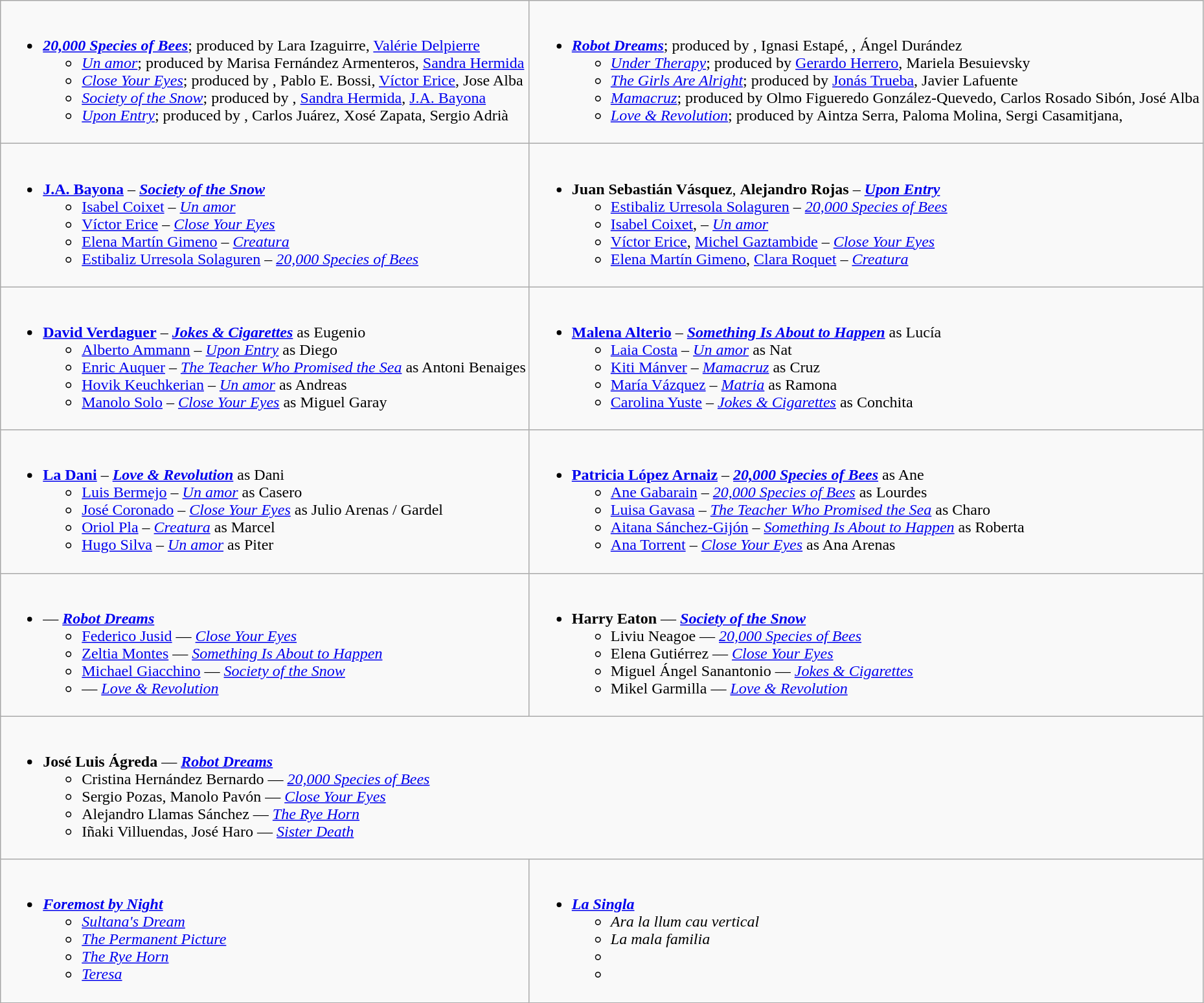<table class=wikitable style="width=100%">
<tr>
<td valign="top" style="width=50%"><br><ul><li><strong><em><a href='#'>20,000 Species of Bees</a></em></strong>; produced by Lara Izaguirre, <a href='#'>Valérie Delpierre</a><ul><li><em><a href='#'>Un amor</a></em>; produced by Marisa Fernández Armenteros, <a href='#'>Sandra Hermida</a></li><li><em><a href='#'>Close Your Eyes</a></em>; produced by , Pablo E. Bossi, <a href='#'>Víctor Erice</a>, Jose Alba</li><li><em><a href='#'>Society of the Snow</a></em>; produced by , <a href='#'>Sandra Hermida</a>, <a href='#'>J.A. Bayona</a></li><li><em><a href='#'>Upon Entry</a></em>; produced by , Carlos Juárez, Xosé Zapata, Sergio Adrià</li></ul></li></ul></td>
<td valign="top" style="width=50%"><br><ul><li><strong><em><a href='#'>Robot Dreams</a></em></strong>; produced by , Ignasi Estapé, , Ángel Durández<ul><li><em><a href='#'>Under Therapy</a></em>; produced by <a href='#'>Gerardo Herrero</a>, Mariela Besuievsky</li><li><em><a href='#'>The Girls Are Alright</a></em>; produced by <a href='#'>Jonás Trueba</a>, Javier Lafuente</li><li><em><a href='#'>Mamacruz</a></em>; produced by Olmo Figueredo González-Quevedo, Carlos Rosado Sibón, José Alba</li><li><em><a href='#'>Love & Revolution</a></em>; produced by Aintza Serra, Paloma Molina, Sergi Casamitjana, </li></ul></li></ul></td>
</tr>
<tr>
<td valign="top"><br><ul><li><strong><a href='#'>J.A. Bayona</a></strong> – <strong><em><a href='#'>Society of the Snow</a></em></strong><ul><li><a href='#'>Isabel Coixet</a> – <em><a href='#'>Un amor</a></em></li><li><a href='#'>Víctor Erice</a> – <em><a href='#'>Close Your Eyes</a></em></li><li><a href='#'>Elena Martín Gimeno</a> – <em><a href='#'>Creatura</a></em></li><li><a href='#'>Estibaliz Urresola Solaguren</a> – <em><a href='#'>20,000 Species of Bees</a></em></li></ul></li></ul></td>
<td valign="top"><br><ul><li><strong>Juan Sebastián Vásquez</strong>, <strong>Alejandro Rojas</strong> – <strong><em><a href='#'>Upon Entry</a></em></strong><ul><li><a href='#'>Estibaliz Urresola Solaguren</a> – <em><a href='#'>20,000 Species of Bees</a></em></li><li><a href='#'>Isabel Coixet</a>,  – <em><a href='#'>Un amor</a></em></li><li><a href='#'>Víctor Erice</a>, <a href='#'>Michel Gaztambide</a> – <em><a href='#'>Close Your Eyes</a></em></li><li><a href='#'>Elena Martín Gimeno</a>, <a href='#'>Clara Roquet</a> – <em><a href='#'>Creatura</a></em></li></ul></li></ul></td>
</tr>
<tr>
<td valign="top"><br><ul><li><strong><a href='#'>David Verdaguer</a></strong> – <strong><em><a href='#'>Jokes & Cigarettes</a></em></strong> as Eugenio<ul><li><a href='#'>Alberto Ammann</a> – <em><a href='#'>Upon Entry</a></em> as Diego</li><li><a href='#'>Enric Auquer</a> – <em><a href='#'>The Teacher Who Promised the Sea</a></em> as Antoni Benaiges</li><li><a href='#'>Hovik Keuchkerian</a> – <em><a href='#'>Un amor</a></em> as Andreas</li><li><a href='#'>Manolo Solo</a> – <em><a href='#'>Close Your Eyes</a></em> as Miguel Garay</li></ul></li></ul></td>
<td valign="top"><br><ul><li><strong><a href='#'>Malena Alterio</a></strong> – <strong><em><a href='#'>Something Is About to Happen</a></em></strong> as Lucía<ul><li><a href='#'>Laia Costa</a> – <em><a href='#'>Un amor</a></em> as Nat</li><li><a href='#'>Kiti Mánver</a> – <em><a href='#'>Mamacruz</a></em> as Cruz</li><li><a href='#'>María Vázquez</a> – <em><a href='#'>Matria</a></em> as Ramona</li><li><a href='#'>Carolina Yuste</a> – <em><a href='#'>Jokes & Cigarettes</a></em> as Conchita</li></ul></li></ul></td>
</tr>
<tr>
<td valign="top"><br><ul><li><strong><a href='#'>La Dani</a></strong> – <strong><em><a href='#'>Love & Revolution</a></em></strong> as Dani<ul><li><a href='#'>Luis Bermejo</a> – <em><a href='#'>Un amor</a></em> as Casero</li><li><a href='#'>José Coronado</a> – <em><a href='#'>Close Your Eyes</a></em> as Julio Arenas / Gardel</li><li><a href='#'>Oriol Pla</a> – <em><a href='#'>Creatura</a></em> as Marcel</li><li><a href='#'>Hugo Silva</a> – <em><a href='#'>Un amor</a></em> as Piter</li></ul></li></ul></td>
<td valign="top"><br><ul><li><strong><a href='#'>Patricia López Arnaiz</a></strong> – <strong><em><a href='#'>20,000 Species of Bees</a></em></strong> as Ane<ul><li><a href='#'>Ane Gabarain</a> – <em><a href='#'>20,000 Species of Bees</a></em> as Lourdes</li><li><a href='#'>Luisa Gavasa</a> – <em><a href='#'>The Teacher Who Promised the Sea</a></em> as Charo</li><li><a href='#'>Aitana Sánchez-Gijón</a> – <em><a href='#'>Something Is About to Happen</a></em> as Roberta</li><li><a href='#'>Ana Torrent</a> – <em><a href='#'>Close Your Eyes</a></em> as Ana Arenas</li></ul></li></ul></td>
</tr>
<tr>
<td valign="top"><br><ul><li><strong></strong> — <strong><em><a href='#'>Robot Dreams</a></em></strong><ul><li><a href='#'>Federico Jusid</a> — <em><a href='#'>Close Your Eyes</a></em></li><li><a href='#'>Zeltia Montes</a> — <em><a href='#'>Something Is About to Happen</a></em></li><li><a href='#'>Michael Giacchino</a> — <em><a href='#'>Society of the Snow</a></em></li><li> — <em><a href='#'>Love & Revolution</a></em></li></ul></li></ul></td>
<td valign="top"><br><ul><li><strong>Harry Eaton</strong> — <strong><em><a href='#'>Society of the Snow</a></em></strong><ul><li>Liviu Neagoe — <em><a href='#'>20,000 Species of Bees</a></em></li><li>Elena Gutiérrez — <em><a href='#'>Close Your Eyes</a></em></li><li>Miguel Ángel Sanantonio — <em><a href='#'>Jokes & Cigarettes</a></em></li><li>Mikel Garmilla — <em><a href='#'>Love & Revolution</a></em></li></ul></li></ul></td>
</tr>
<tr>
<td colspan = "2" valign="top"><br><ul><li><strong>José Luis Ágreda</strong> — <strong><em><a href='#'>Robot Dreams</a></em></strong><ul><li>Cristina Hernández Bernardo — <em><a href='#'>20,000 Species of Bees</a></em></li><li>Sergio Pozas, Manolo Pavón — <em><a href='#'>Close Your Eyes</a></em></li><li>Alejandro Llamas Sánchez — <em><a href='#'>The Rye Horn</a></em></li><li>Iñaki Villuendas, José Haro — <em><a href='#'>Sister Death</a></em></li></ul></li></ul></td>
</tr>
<tr>
<td style="vertical-align:top;"><br><ul><li><strong><em><a href='#'>Foremost by Night</a></em></strong><ul><li><em><a href='#'>Sultana's Dream</a></em></li><li><em><a href='#'>The Permanent Picture</a></em></li><li><em><a href='#'>The Rye Horn</a></em></li><li><em><a href='#'>Teresa</a></em></li></ul></li></ul></td>
<td valign="top"><br><ul><li><strong><em><a href='#'>La Singla</a></em></strong><ul><li><em>Ara la llum cau vertical</em></li><li><em>La mala familia</em></li><li><em></em></li><li><em></em></li></ul></li></ul></td>
</tr>
</table>
